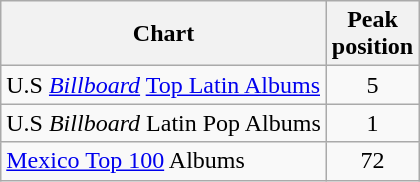<table class="wikitable sortable">
<tr>
<th>Chart</th>
<th>Peak<br>position</th>
</tr>
<tr>
<td>U.S <em><a href='#'>Billboard</a></em> <a href='#'>Top Latin Albums</a></td>
<td style="text-align:center;">5</td>
</tr>
<tr>
<td>U.S <em>Billboard</em> Latin Pop Albums</td>
<td style="text-align:center;">1</td>
</tr>
<tr>
<td><a href='#'>Mexico Top 100</a> Albums</td>
<td style="text-align:center;">72</td>
</tr>
</table>
